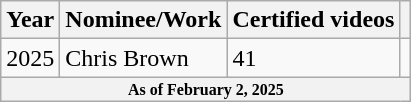<table class="wikitable">
<tr>
<th>Year</th>
<th>Nominee/Work</th>
<th>Certified videos</th>
<th></th>
</tr>
<tr>
<td>2025</td>
<td>Chris Brown</td>
<td>41</td>
<td style="text-align:center;"></td>
</tr>
<tr>
<th colspan="4" style="text-align:center; font-size:8pt;">As of February 2, 2025</th>
</tr>
</table>
